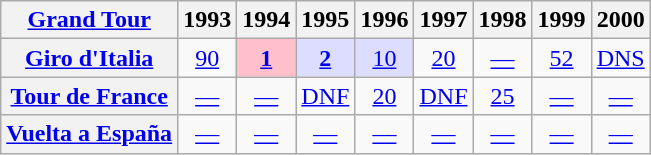<table class="wikitable plainrowheaders">
<tr>
<th scope="col"><a href='#'>Grand Tour</a></th>
<th scope="col">1993</th>
<th scope="col">1994</th>
<th scope="col">1995</th>
<th scope="col">1996</th>
<th scope="col">1997</th>
<th scope="col">1998</th>
<th scope="col">1999</th>
<th scope="col">2000</th>
</tr>
<tr style="text-align:center;">
<th scope="row"> <a href='#'>Giro d'Italia</a></th>
<td><a href='#'>90</a></td>
<td style="background:pink;"><a href='#'><strong>1</strong></a></td>
<td style="background:#ddf;"><a href='#'><strong>2</strong></a></td>
<td style="background:#ddf;"><a href='#'>10</a></td>
<td><a href='#'>20</a></td>
<td><a href='#'>—</a></td>
<td><a href='#'>52</a></td>
<td><a href='#'>DNS</a></td>
</tr>
<tr style="text-align:center;">
<th scope="row"> <a href='#'>Tour de France</a></th>
<td><a href='#'>—</a></td>
<td><a href='#'>—</a></td>
<td><a href='#'>DNF</a></td>
<td><a href='#'>20</a></td>
<td><a href='#'>DNF</a></td>
<td><a href='#'>25</a></td>
<td><a href='#'>—</a></td>
<td><a href='#'>—</a></td>
</tr>
<tr style="text-align:center;">
<th scope="row"> <a href='#'>Vuelta a España</a></th>
<td><a href='#'>—</a></td>
<td><a href='#'>—</a></td>
<td><a href='#'>—</a></td>
<td><a href='#'>—</a></td>
<td><a href='#'>—</a></td>
<td><a href='#'>—</a></td>
<td><a href='#'>—</a></td>
<td><a href='#'>—</a></td>
</tr>
</table>
